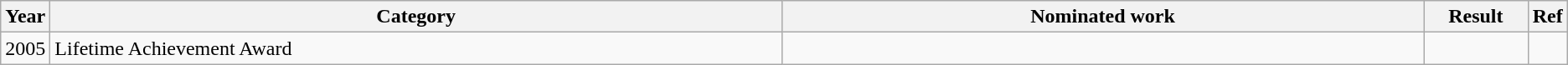<table class="wikitable sortable">
<tr>
<th scope="col" style="width:1em;">Year</th>
<th scope="col" style="width:40em;">Category</th>
<th scope="col" style="width:35em;">Nominated work</th>
<th scope="col" style="width:5em;">Result</th>
<th scope="col" style="width:1em;" class="unsortable">Ref</th>
</tr>
<tr>
<td>2005</td>
<td>Lifetime Achievement Award</td>
<td></td>
<td></td>
<td></td>
</tr>
</table>
